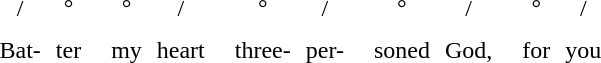<table border=0 cellspacing=0 cellpadding=5 style="text-align: center;">
<tr>
<td></td>
<td>/</td>
<td>°</td>
<td></td>
<td>°</td>
<td>/</td>
<td></td>
<td>°</td>
<td>/</td>
<td></td>
<td>°</td>
<td>/</td>
<td></td>
<td>°</td>
<td>/</td>
<td></td>
</tr>
<tr>
<td></td>
<td>Bat-</td>
<td>ter</td>
<td></td>
<td>my</td>
<td>heart</td>
<td></td>
<td>three-</td>
<td>per-</td>
<td></td>
<td>soned</td>
<td>God,</td>
<td></td>
<td>for</td>
<td>you</td>
<td></td>
</tr>
</table>
